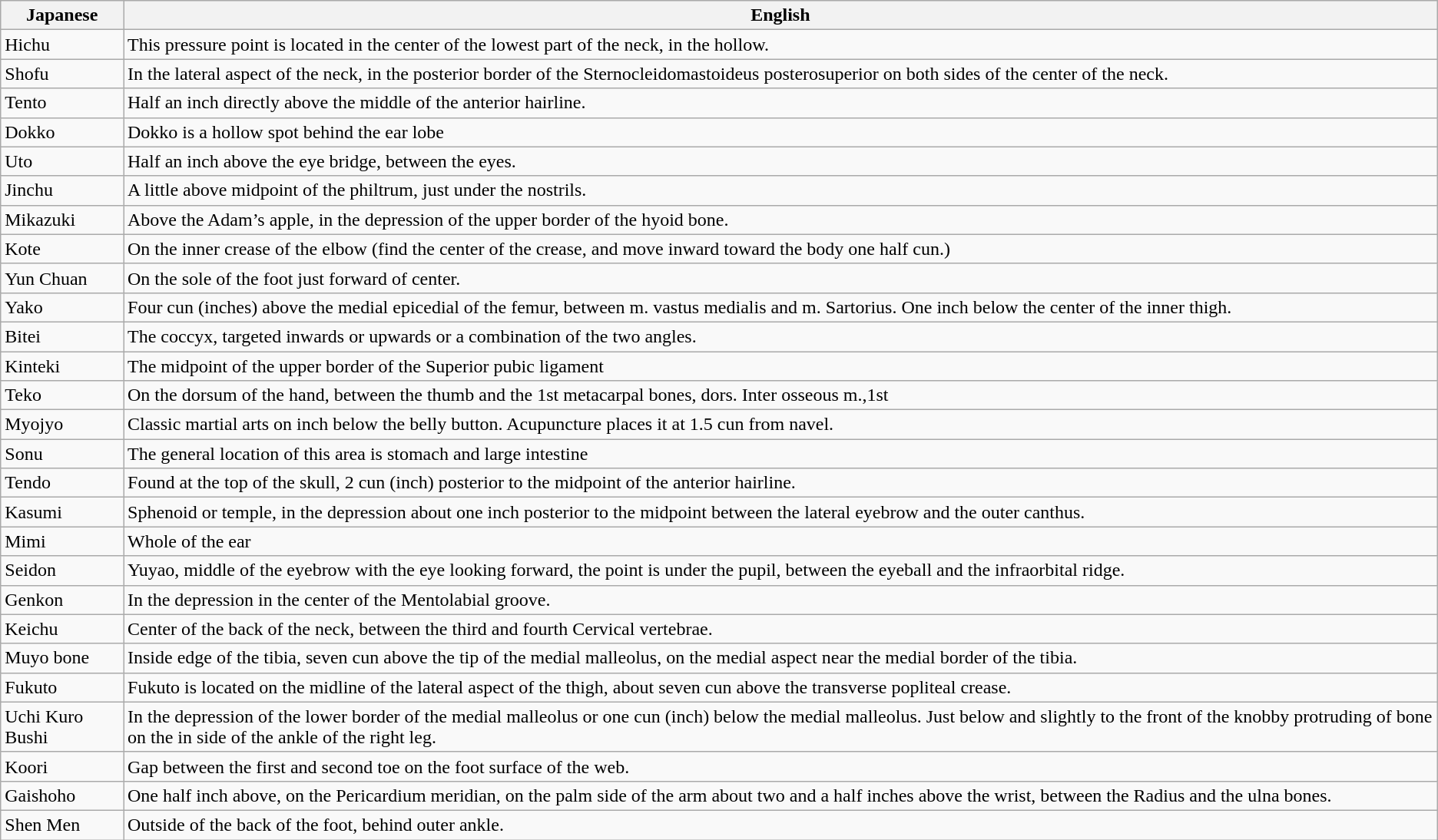<table class="wikitable">
<tr>
<th>Japanese</th>
<th>English</th>
</tr>
<tr>
<td>Hichu</td>
<td>This pressure point is located in the center of the lowest part of the neck, in the hollow.</td>
</tr>
<tr>
<td>Shofu</td>
<td>In the lateral aspect of the neck, in the posterior border of the Sternocleidomastoideus posterosuperior on both sides of the center of the neck.</td>
</tr>
<tr>
<td>Tento</td>
<td>Half an inch directly above the middle of the anterior hairline.</td>
</tr>
<tr>
<td>Dokko</td>
<td>Dokko is a hollow spot behind the ear lobe</td>
</tr>
<tr>
<td>Uto</td>
<td>Half an inch above the eye bridge, between the eyes.</td>
</tr>
<tr>
<td>Jinchu</td>
<td>A little above midpoint of the philtrum, just under the nostrils.</td>
</tr>
<tr>
<td>Mikazuki</td>
<td>Above the Adam’s apple, in the depression of the upper border of the hyoid bone.</td>
</tr>
<tr>
<td>Kote</td>
<td>On the inner crease of the elbow (find the center of the crease, and move inward toward the body one half cun.)</td>
</tr>
<tr>
<td>Yun Chuan</td>
<td>On the sole of the foot just forward of center.</td>
</tr>
<tr>
<td>Yako</td>
<td>Four cun (inches) above the medial epicedial of the femur, between m. vastus medialis and m. Sartorius. One inch below the center of the inner thigh.</td>
</tr>
<tr>
<td>Bitei</td>
<td>The coccyx, targeted inwards or upwards or a combination of the two angles.</td>
</tr>
<tr>
<td>Kinteki</td>
<td>The midpoint of the upper border of the Superior pubic ligament</td>
</tr>
<tr>
<td>Teko</td>
<td>On the dorsum of the hand, between the thumb and the 1st metacarpal bones, dors. Inter osseous m.,1st</td>
</tr>
<tr>
<td>Myojyo</td>
<td>Classic martial arts on inch below the belly button. Acupuncture places it at 1.5 cun from navel.</td>
</tr>
<tr>
<td>Sonu</td>
<td>The general location of this area is stomach and large intestine</td>
</tr>
<tr>
<td>Tendo</td>
<td>Found at the top of the skull, 2 cun (inch) posterior to the midpoint of the anterior hairline.</td>
</tr>
<tr>
<td>Kasumi</td>
<td>Sphenoid or temple, in the depression about one inch posterior to the midpoint between the lateral eyebrow and the outer canthus.</td>
</tr>
<tr>
<td>Mimi</td>
<td>Whole of the ear</td>
</tr>
<tr>
<td>Seidon</td>
<td>Yuyao, middle of the eyebrow with the eye looking forward, the point is under the pupil, between the eyeball and the infraorbital ridge.</td>
</tr>
<tr>
<td>Genkon</td>
<td>In the depression in the center of the Mentolabial groove.</td>
</tr>
<tr>
<td>Keichu</td>
<td>Center of the back of the neck, between the third and fourth Cervical vertebrae.</td>
</tr>
<tr>
<td>Muyo bone</td>
<td>Inside edge of the tibia, seven cun above the tip of the medial malleolus, on the medial aspect near the medial border of the tibia.</td>
</tr>
<tr>
<td>Fukuto</td>
<td>Fukuto is located on the midline of the lateral aspect of the thigh, about seven cun above the transverse popliteal crease.</td>
</tr>
<tr>
<td>Uchi Kuro Bushi</td>
<td>In the depression of the lower border of the medial malleolus or one cun (inch) below the medial malleolus. Just below and slightly to the front of the knobby protruding of bone on the in side of the ankle of the right leg.</td>
</tr>
<tr>
<td>Koori</td>
<td>Gap between the first and second toe on the foot surface of the web.</td>
</tr>
<tr>
<td>Gaishoho</td>
<td>One half inch above, on the Pericardium meridian, on the palm side of the arm about two and a half inches above the wrist, between the Radius and the ulna bones.</td>
</tr>
<tr>
<td>Shen Men</td>
<td>Outside of the back of the foot, behind outer ankle.</td>
</tr>
</table>
